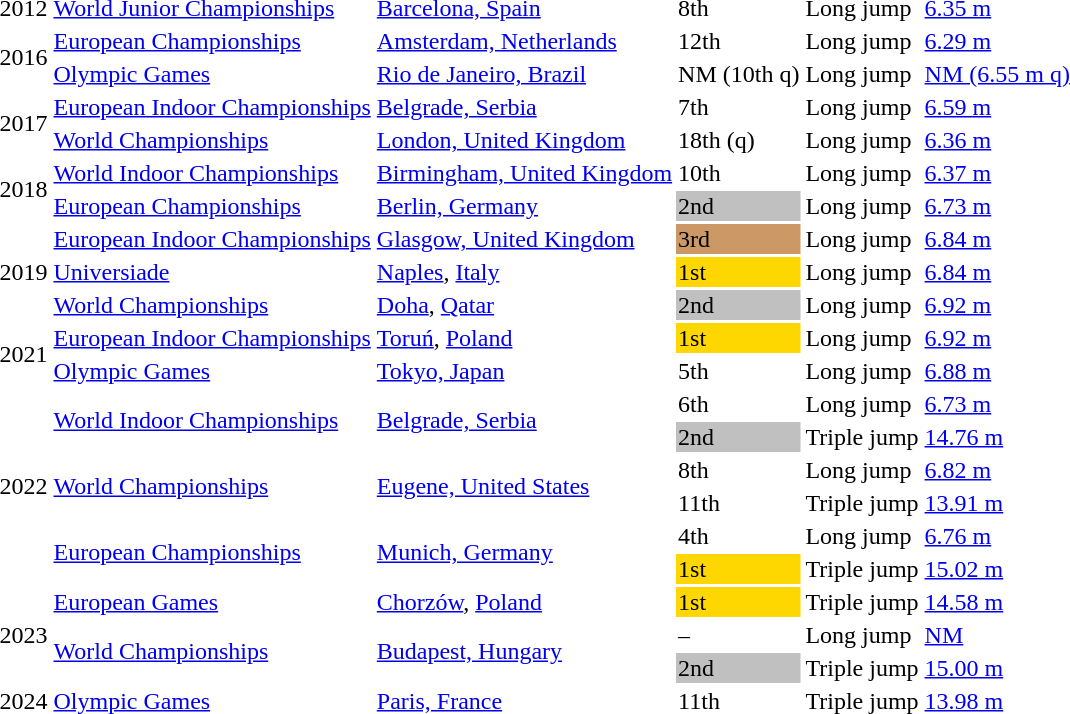<table>
<tr>
<td>2012</td>
<td><a href='#'>World Junior Championships</a></td>
<td><a href='#'>Barcelona, Spain</a></td>
<td>8th</td>
<td>Long jump</td>
<td><a href='#'>6.35 m</a></td>
</tr>
<tr>
<td rowspan=2>2016</td>
<td><a href='#'>European Championships</a></td>
<td><a href='#'>Amsterdam, Netherlands</a></td>
<td>12th</td>
<td>Long jump</td>
<td><a href='#'>6.29 m</a></td>
</tr>
<tr>
<td><a href='#'>Olympic Games</a></td>
<td><a href='#'>Rio de Janeiro, Brazil</a></td>
<td>NM (10th q)</td>
<td>Long jump</td>
<td><a href='#'>NM (6.55 m q)</a></td>
</tr>
<tr>
<td rowspan=2>2017</td>
<td><a href='#'>European Indoor Championships</a></td>
<td><a href='#'>Belgrade, Serbia</a></td>
<td>7th</td>
<td>Long jump</td>
<td><a href='#'>6.59 m</a></td>
</tr>
<tr>
<td><a href='#'>World Championships</a></td>
<td><a href='#'>London, United Kingdom</a></td>
<td>18th (q)</td>
<td>Long jump</td>
<td><a href='#'>6.36 m</a></td>
</tr>
<tr>
<td rowspan=2>2018</td>
<td><a href='#'>World Indoor Championships</a></td>
<td><a href='#'>Birmingham, United Kingdom</a></td>
<td>10th</td>
<td>Long jump</td>
<td><a href='#'>6.37 m</a></td>
</tr>
<tr>
<td><a href='#'>European Championships</a></td>
<td><a href='#'>Berlin, Germany</a></td>
<td bgcolor=silver>2nd</td>
<td>Long jump</td>
<td><a href='#'>6.73 m</a></td>
</tr>
<tr>
<td rowspan=3>2019</td>
<td><a href='#'>European Indoor Championships</a></td>
<td><a href='#'>Glasgow, United Kingdom</a></td>
<td bgcolor=cc9966>3rd</td>
<td>Long jump</td>
<td><a href='#'>6.84 m</a></td>
</tr>
<tr>
<td><a href='#'>Universiade</a></td>
<td><a href='#'>Naples</a>, <a href='#'>Italy</a></td>
<td bgcolor=gold>1st</td>
<td>Long jump</td>
<td><a href='#'>6.84 m</a></td>
</tr>
<tr>
<td><a href='#'>World Championships</a></td>
<td><a href='#'>Doha</a>, <a href='#'>Qatar</a></td>
<td bgcolor=silver>2nd</td>
<td>Long jump</td>
<td><a href='#'>6.92 m</a></td>
</tr>
<tr>
<td rowspan=2>2021</td>
<td><a href='#'>European Indoor Championships</a></td>
<td><a href='#'>Toruń</a>, <a href='#'>Poland</a></td>
<td bgcolor=gold>1st</td>
<td>Long jump</td>
<td><a href='#'>6.92 m</a></td>
</tr>
<tr>
<td><a href='#'>Olympic Games</a></td>
<td><a href='#'>Tokyo, Japan</a></td>
<td>5th</td>
<td>Long jump</td>
<td><a href='#'>6.88 m</a></td>
</tr>
<tr>
<td rowspan=6>2022</td>
<td rowspan=2><a href='#'>World Indoor Championships</a></td>
<td rowspan=2><a href='#'>Belgrade, Serbia</a></td>
<td>6th</td>
<td>Long jump</td>
<td><a href='#'>6.73 m</a></td>
</tr>
<tr>
<td bgcolor=silver>2nd</td>
<td>Triple jump</td>
<td><a href='#'>14.76 m</a></td>
</tr>
<tr>
<td rowspan=2><a href='#'>World Championships</a></td>
<td rowspan=2><a href='#'>Eugene, United States</a></td>
<td>8th</td>
<td>Long jump</td>
<td><a href='#'>6.82 m</a></td>
</tr>
<tr>
<td>11th</td>
<td>Triple jump</td>
<td><a href='#'>13.91 m</a></td>
</tr>
<tr>
<td rowspan=2><a href='#'>European Championships</a></td>
<td rowspan=2><a href='#'>Munich, Germany</a></td>
<td>4th</td>
<td>Long jump</td>
<td><a href='#'>6.76 m</a></td>
</tr>
<tr>
<td bgcolor=gold>1st</td>
<td>Triple jump</td>
<td><a href='#'>15.02 m</a></td>
</tr>
<tr>
<td rowspan=3>2023</td>
<td><a href='#'>European Games</a></td>
<td><a href='#'>Chorzów</a>, <a href='#'>Poland</a></td>
<td bgcolor=gold>1st</td>
<td>Triple jump</td>
<td><a href='#'>14.58 m</a></td>
</tr>
<tr>
<td rowspan=2><a href='#'>World Championships</a></td>
<td rowspan=2><a href='#'>Budapest, Hungary</a></td>
<td>–</td>
<td>Long jump</td>
<td><a href='#'>NM</a></td>
</tr>
<tr>
<td bgcolor=silver>2nd</td>
<td>Triple jump</td>
<td><a href='#'>15.00 m</a></td>
</tr>
<tr>
<td>2024</td>
<td><a href='#'>Olympic Games</a></td>
<td><a href='#'>Paris, France</a></td>
<td>11th</td>
<td>Triple jump</td>
<td><a href='#'>13.98 m</a></td>
</tr>
</table>
